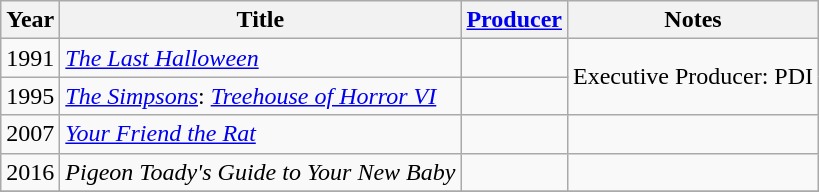<table class="wikitable">
<tr>
<th>Year</th>
<th>Title</th>
<th><a href='#'>Producer</a></th>
<th>Notes</th>
</tr>
<tr>
<td>1991</td>
<td><em><a href='#'>The Last Halloween</a></em></td>
<td></td>
<td rowspan=2>Executive Producer: PDI</td>
</tr>
<tr>
<td>1995</td>
<td><em><a href='#'>The Simpsons</a></em>: <em><a href='#'>Treehouse of Horror VI</a></em></td>
<td></td>
</tr>
<tr>
<td>2007</td>
<td><em><a href='#'>Your Friend the Rat</a></em></td>
<td></td>
<td></td>
</tr>
<tr>
<td>2016</td>
<td><em>Pigeon Toady's Guide to Your New Baby</em></td>
<td></td>
<td></td>
</tr>
<tr>
</tr>
</table>
